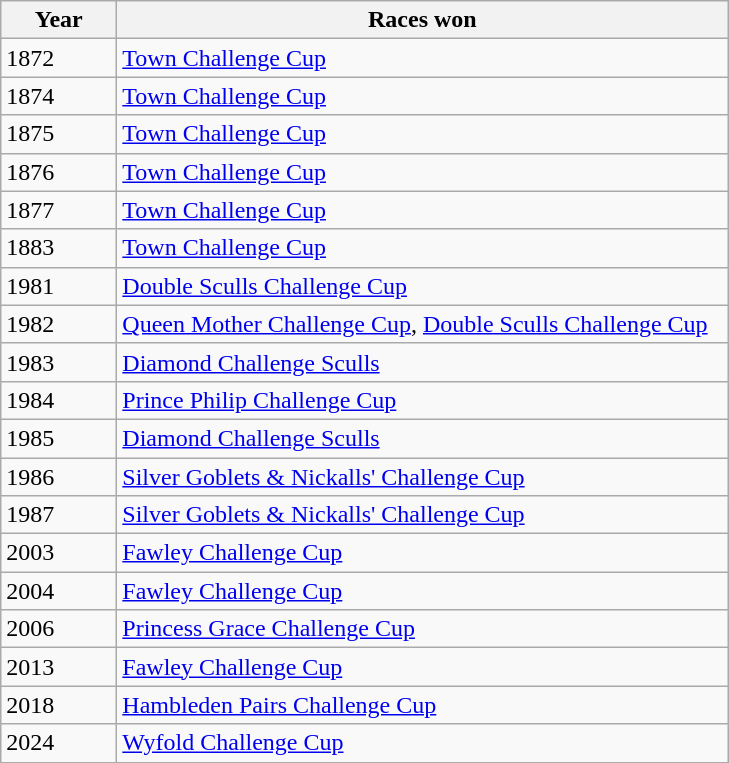<table class="wikitable">
<tr>
<th width=70>Year</th>
<th width=400>Races won</th>
</tr>
<tr>
<td>1872</td>
<td><a href='#'>Town Challenge Cup</a></td>
</tr>
<tr>
<td>1874</td>
<td><a href='#'>Town Challenge Cup</a></td>
</tr>
<tr>
<td>1875</td>
<td><a href='#'>Town Challenge Cup</a></td>
</tr>
<tr>
<td>1876</td>
<td><a href='#'>Town Challenge Cup</a></td>
</tr>
<tr>
<td>1877</td>
<td><a href='#'>Town Challenge Cup</a></td>
</tr>
<tr>
<td>1883</td>
<td><a href='#'>Town Challenge Cup</a></td>
</tr>
<tr>
<td>1981</td>
<td><a href='#'>Double Sculls Challenge Cup</a></td>
</tr>
<tr>
<td>1982</td>
<td><a href='#'>Queen Mother Challenge Cup</a>, <a href='#'>Double Sculls Challenge Cup</a></td>
</tr>
<tr>
<td>1983</td>
<td><a href='#'>Diamond Challenge Sculls</a></td>
</tr>
<tr>
<td>1984</td>
<td><a href='#'>Prince Philip Challenge Cup</a></td>
</tr>
<tr>
<td>1985</td>
<td><a href='#'>Diamond Challenge Sculls</a></td>
</tr>
<tr>
<td>1986</td>
<td><a href='#'>Silver Goblets & Nickalls' Challenge Cup</a></td>
</tr>
<tr>
<td>1987</td>
<td><a href='#'>Silver Goblets & Nickalls' Challenge Cup</a></td>
</tr>
<tr>
<td>2003</td>
<td><a href='#'>Fawley Challenge Cup</a></td>
</tr>
<tr>
<td>2004</td>
<td><a href='#'>Fawley Challenge Cup</a></td>
</tr>
<tr>
<td>2006</td>
<td><a href='#'>Princess Grace Challenge Cup</a></td>
</tr>
<tr>
<td>2013</td>
<td><a href='#'>Fawley Challenge Cup</a></td>
</tr>
<tr>
<td>2018</td>
<td><a href='#'>Hambleden Pairs Challenge Cup</a></td>
</tr>
<tr>
<td>2024</td>
<td><a href='#'>Wyfold Challenge Cup</a></td>
</tr>
</table>
